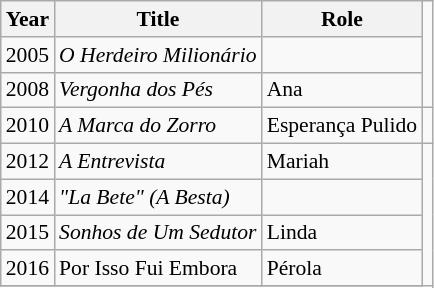<table class="wikitable" style="font-size: 90%;">
<tr>
<th>Year</th>
<th>Title</th>
<th>Role</th>
</tr>
<tr>
<td>2005</td>
<td><em>O Herdeiro Milionário</em></td>
<td></td>
</tr>
<tr>
<td>2008</td>
<td><em>Vergonha dos Pés</em></td>
<td>Ana</td>
</tr>
<tr>
<td>2010</td>
<td><em>A Marca do Zorro</em></td>
<td>Esperança Pulido</td>
<td></td>
</tr>
<tr>
<td>2012</td>
<td><em>A Entrevista</em></td>
<td>Mariah</td>
</tr>
<tr>
<td>2014</td>
<td><em>"La Bete" (A Besta)</em></td>
<td></td>
</tr>
<tr>
<td>2015</td>
<td><em>Sonhos de Um Sedutor</em></td>
<td>Linda</td>
</tr>
<tr>
<td>2016</td>
<td>Por Isso Fui Embora</td>
<td>Pérola</td>
</tr>
<tr>
</tr>
</table>
